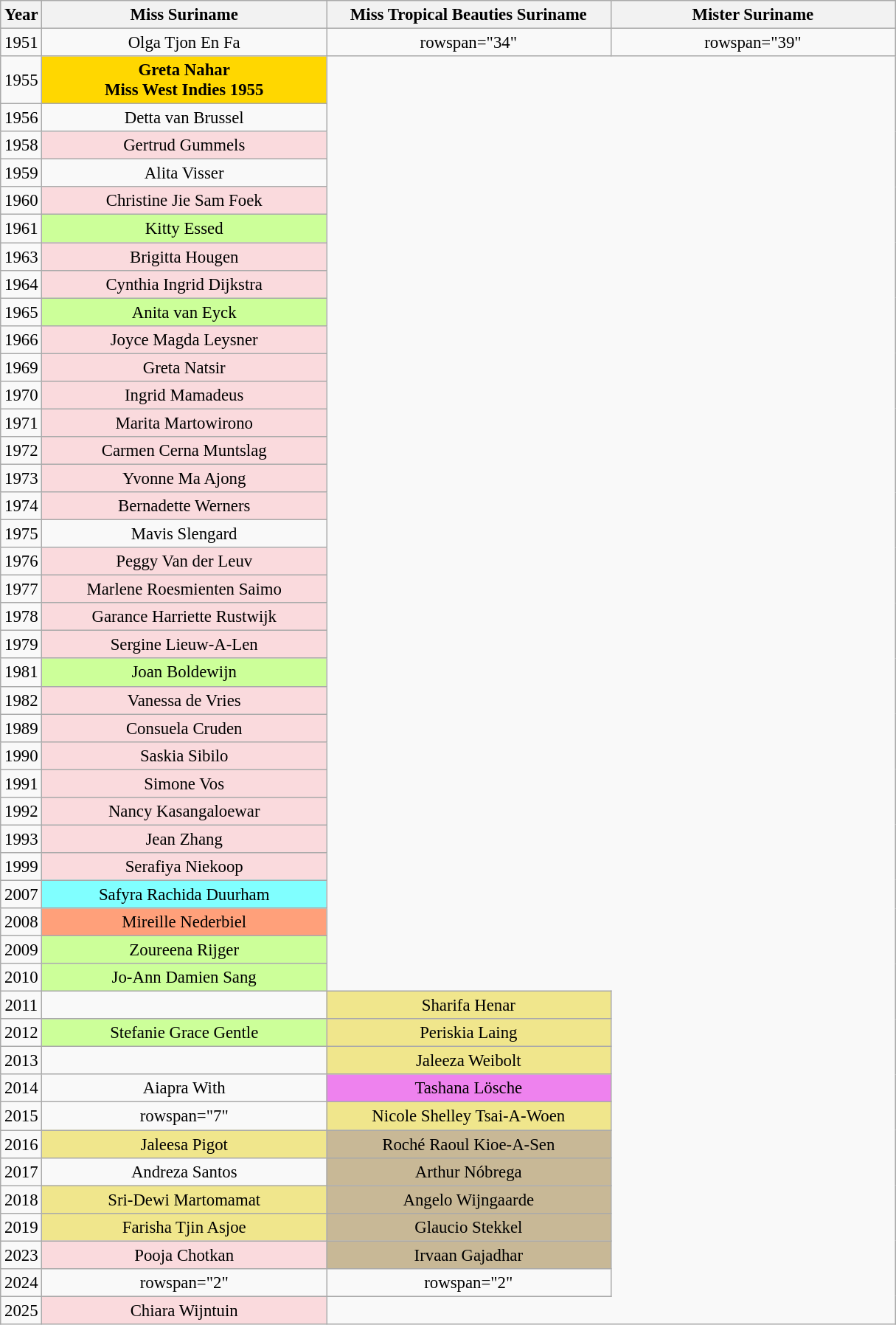<table class="wikitable sortable" style="font-size:95%; text-align:center;">
<tr>
<th !width="60">Year</th>
<th width="250">Miss Suriname</th>
<th width="250">Miss Tropical Beauties Suriname</th>
<th width="250">Mister Suriname</th>
</tr>
<tr>
<td>1951</td>
<td>Olga Tjon En Fa</td>
<td>rowspan="34" </td>
<td>rowspan="39" </td>
</tr>
<tr>
<td>1955</td>
<td style="background:GOLD;"><strong>Greta Nahar<br>Miss West Indies 1955</strong></td>
</tr>
<tr>
<td>1956</td>
<td>Detta van Brussel</td>
</tr>
<tr>
<td>1958</td>
<td style="background:#FADADD;">Gertrud Gummels</td>
</tr>
<tr>
<td>1959</td>
<td>Alita Visser</td>
</tr>
<tr>
<td>1960</td>
<td style="background:#FADADD;">Christine Jie Sam Foek</td>
</tr>
<tr>
<td>1961</td>
<td style="background:#CCFF99;">Kitty Essed</td>
</tr>
<tr>
<td>1963</td>
<td style="background:#FADADD;">Brigitta Hougen</td>
</tr>
<tr>
<td>1964</td>
<td style="background:#FADADD;">Cynthia Ingrid Dijkstra</td>
</tr>
<tr>
<td>1965</td>
<td style="background:#CCFF99;">Anita van Eyck</td>
</tr>
<tr>
<td>1966</td>
<td style="background:#FADADD;">Joyce Magda Leysner</td>
</tr>
<tr>
<td>1969</td>
<td style="background:#FADADD;">Greta Natsir</td>
</tr>
<tr>
<td>1970</td>
<td style="background:#FADADD;">Ingrid Mamadeus</td>
</tr>
<tr>
<td>1971</td>
<td style="background:#FADADD;">Marita Martowirono</td>
</tr>
<tr>
<td>1972</td>
<td style="background:#FADADD;">Carmen Cerna Muntslag</td>
</tr>
<tr>
<td>1973</td>
<td style="background:#FADADD;">Yvonne Ma Ajong</td>
</tr>
<tr>
<td>1974</td>
<td style="background:#FADADD;">Bernadette Werners</td>
</tr>
<tr>
<td>1975</td>
<td>Mavis Slengard</td>
</tr>
<tr>
<td>1976</td>
<td style="background:#FADADD;">Peggy Van der Leuv</td>
</tr>
<tr>
<td>1977</td>
<td style="background:#FADADD;">Marlene Roesmienten Saimo</td>
</tr>
<tr>
<td>1978</td>
<td style="background:#FADADD;">Garance Harriette Rustwijk</td>
</tr>
<tr>
<td>1979</td>
<td style="background:#FADADD;">Sergine Lieuw-A-Len</td>
</tr>
<tr>
<td>1981</td>
<td style="background:#CCFF99;">Joan Boldewijn</td>
</tr>
<tr>
<td>1982</td>
<td style="background:#FADADD;">Vanessa de Vries</td>
</tr>
<tr>
<td>1989</td>
<td style="background:#FADADD;">Consuela Cruden</td>
</tr>
<tr>
<td>1990</td>
<td style="background:#FADADD;">Saskia Sibilo</td>
</tr>
<tr>
<td>1991</td>
<td style="background:#FADADD;">Simone Vos</td>
</tr>
<tr>
<td>1992</td>
<td style="background:#FADADD;">Nancy Kasangaloewar</td>
</tr>
<tr>
<td>1993</td>
<td style="background:#FADADD;">Jean Zhang</td>
</tr>
<tr>
<td>1999</td>
<td style="background:#FADADD;">Serafiya Niekoop</td>
</tr>
<tr>
<td>2007</td>
<td style="background:#80FFFF;">Safyra Rachida Duurham</td>
</tr>
<tr>
<td>2008</td>
<td style="background:#FFA07A;">Mireille Nederbiel</td>
</tr>
<tr>
<td>2009</td>
<td style="background:#CCFF99;">Zoureena Rijger</td>
</tr>
<tr>
<td>2010</td>
<td style="background:#CCFF99;">Jo-Ann Damien Sang</td>
</tr>
<tr>
<td>2011</td>
<td></td>
<td style="background:#F0E68C;">Sharifa Henar</td>
</tr>
<tr>
<td>2012</td>
<td style="background:#CCFF99;">Stefanie Grace Gentle</td>
<td style="background:#F0E68C;">Periskia Laing</td>
</tr>
<tr>
<td>2013</td>
<td></td>
<td style="background:#F0E68C;">Jaleeza Weibolt</td>
</tr>
<tr>
<td>2014</td>
<td>Aiapra With</td>
<td style="background:#EE82EE;">Tashana Lösche</td>
</tr>
<tr>
<td>2015</td>
<td>rowspan="7" </td>
<td style="background:#F0E68C;">Nicole Shelley Tsai-A-Woen</td>
</tr>
<tr>
<td>2016</td>
<td style="background:#F0E68C;">Jaleesa Pigot</td>
<td style="background:#C8B896;">Roché Raoul Kioe-A-Sen</td>
</tr>
<tr>
<td>2017</td>
<td>Andreza Santos</td>
<td style="background:#C8B896;">Arthur Nóbrega</td>
</tr>
<tr>
<td>2018</td>
<td style="background:#F0E68C;">Sri-Dewi Martomamat</td>
<td style="background:#C8B896;">Angelo Wijngaarde</td>
</tr>
<tr>
<td>2019</td>
<td style="background:#F0E68C;">Farisha Tjin Asjoe</td>
<td style="background:#C8B896;">Glaucio Stekkel</td>
</tr>
<tr>
<td>2023</td>
<td style="background:#FADADD;">Pooja Chotkan</td>
<td style="background:#C8B896;">Irvaan Gajadhar</td>
</tr>
<tr>
<td>2024</td>
<td>rowspan="2" </td>
<td>rowspan="2" </td>
</tr>
<tr>
<td>2025</td>
<td style="background:#FADADD;">Chiara Wijntuin</td>
</tr>
</table>
